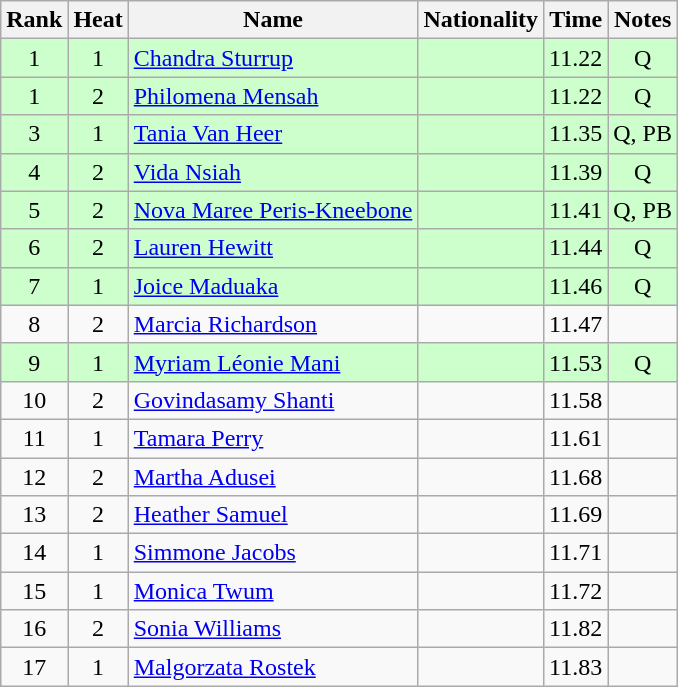<table class="wikitable sortable" style="text-align:center">
<tr>
<th>Rank</th>
<th>Heat</th>
<th>Name</th>
<th>Nationality</th>
<th>Time</th>
<th>Notes</th>
</tr>
<tr bgcolor=ccffcc>
<td>1</td>
<td>1</td>
<td align=left><a href='#'>Chandra Sturrup</a></td>
<td align=left></td>
<td>11.22</td>
<td>Q</td>
</tr>
<tr bgcolor=ccffcc>
<td>1</td>
<td>2</td>
<td align=left><a href='#'>Philomena Mensah</a></td>
<td align=left></td>
<td>11.22</td>
<td>Q</td>
</tr>
<tr bgcolor=ccffcc>
<td>3</td>
<td>1</td>
<td align=left><a href='#'>Tania Van Heer</a></td>
<td align=left></td>
<td>11.35</td>
<td>Q, PB</td>
</tr>
<tr bgcolor=ccffcc>
<td>4</td>
<td>2</td>
<td align=left><a href='#'>Vida Nsiah</a></td>
<td align=left></td>
<td>11.39</td>
<td>Q</td>
</tr>
<tr bgcolor=ccffcc>
<td>5</td>
<td>2</td>
<td align=left><a href='#'>Nova Maree Peris-Kneebone</a></td>
<td align=left></td>
<td>11.41</td>
<td>Q, PB</td>
</tr>
<tr bgcolor=ccffcc>
<td>6</td>
<td>2</td>
<td align=left><a href='#'>Lauren Hewitt</a></td>
<td align=left></td>
<td>11.44</td>
<td>Q</td>
</tr>
<tr bgcolor=ccffcc>
<td>7</td>
<td>1</td>
<td align=left><a href='#'>Joice Maduaka</a></td>
<td align=left></td>
<td>11.46</td>
<td>Q</td>
</tr>
<tr>
<td>8</td>
<td>2</td>
<td align=left><a href='#'>Marcia Richardson</a></td>
<td align=left></td>
<td>11.47</td>
<td></td>
</tr>
<tr bgcolor=ccffcc>
<td>9</td>
<td>1</td>
<td align=left><a href='#'>Myriam Léonie Mani</a></td>
<td align=left></td>
<td>11.53</td>
<td>Q</td>
</tr>
<tr>
<td>10</td>
<td>2</td>
<td align=left><a href='#'>Govindasamy Shanti</a></td>
<td align=left></td>
<td>11.58</td>
<td></td>
</tr>
<tr>
<td>11</td>
<td>1</td>
<td align=left><a href='#'>Tamara Perry</a></td>
<td align=left></td>
<td>11.61</td>
<td></td>
</tr>
<tr>
<td>12</td>
<td>2</td>
<td align=left><a href='#'>Martha Adusei</a></td>
<td align=left></td>
<td>11.68</td>
<td></td>
</tr>
<tr>
<td>13</td>
<td>2</td>
<td align=left><a href='#'>Heather Samuel</a></td>
<td align=left></td>
<td>11.69</td>
<td></td>
</tr>
<tr>
<td>14</td>
<td>1</td>
<td align=left><a href='#'>Simmone Jacobs</a></td>
<td align=left></td>
<td>11.71</td>
<td></td>
</tr>
<tr>
<td>15</td>
<td>1</td>
<td align=left><a href='#'>Monica Twum</a></td>
<td align=left></td>
<td>11.72</td>
<td></td>
</tr>
<tr>
<td>16</td>
<td>2</td>
<td align=left><a href='#'>Sonia Williams</a></td>
<td align=left></td>
<td>11.82</td>
<td></td>
</tr>
<tr>
<td>17</td>
<td>1</td>
<td align=left><a href='#'>Malgorzata Rostek</a></td>
<td align=left></td>
<td>11.83</td>
<td></td>
</tr>
</table>
